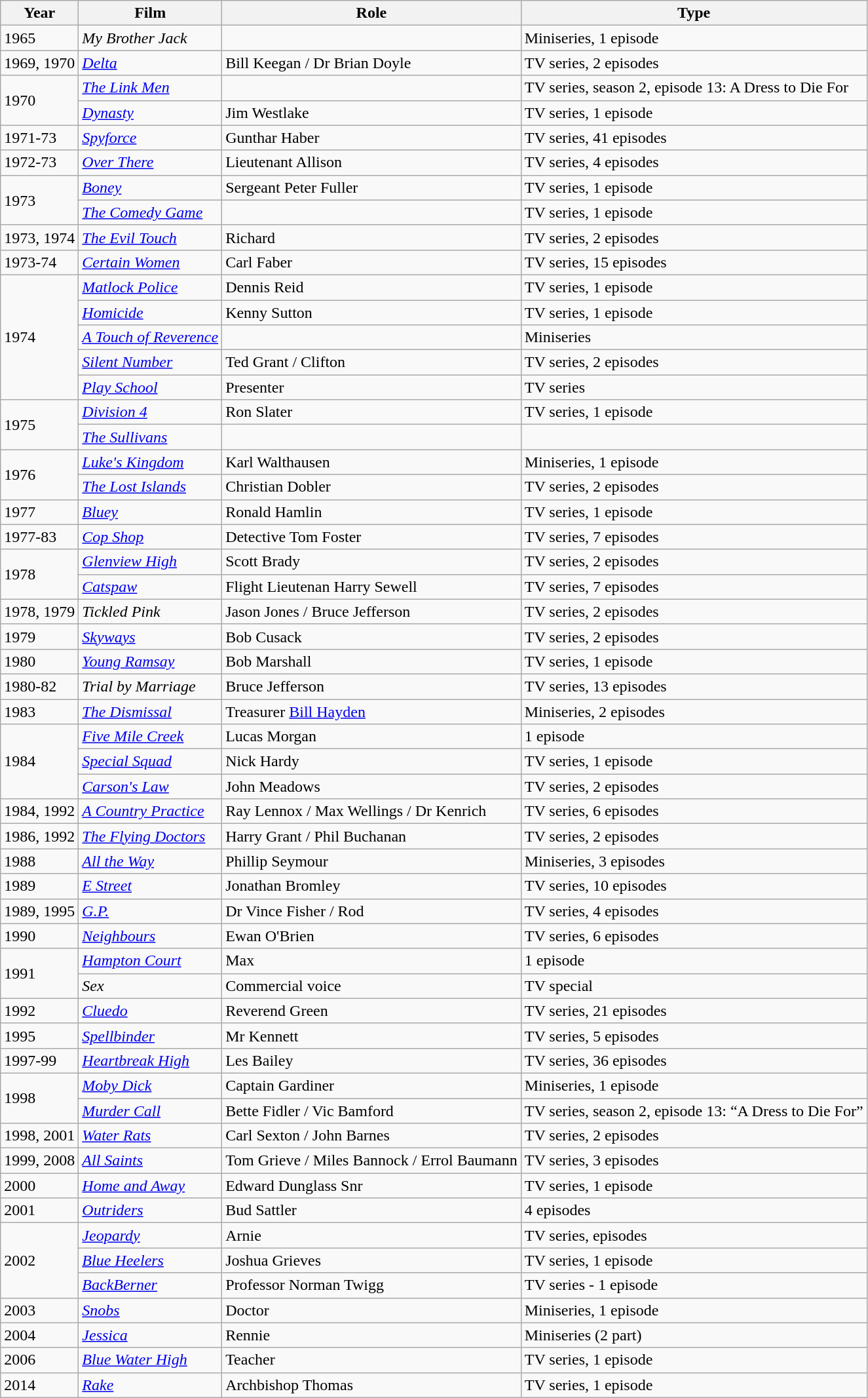<table class="wikitable sortable">
<tr>
<th>Year</th>
<th>Film</th>
<th>Role</th>
<th class="unsortable">Type</th>
</tr>
<tr>
<td>1965</td>
<td><em>My Brother Jack</em></td>
<td></td>
<td>Miniseries, 1 episode</td>
</tr>
<tr>
<td>1969, 1970</td>
<td><em><a href='#'>Delta</a></em></td>
<td>Bill Keegan / Dr Brian Doyle</td>
<td>TV series, 2 episodes</td>
</tr>
<tr>
<td rowspan="2">1970</td>
<td><em><a href='#'>The Link Men</a></em></td>
<td></td>
<td>TV series, season 2, episode 13: A Dress to Die For</td>
</tr>
<tr>
<td><em><a href='#'>Dynasty</a></em></td>
<td>Jim Westlake</td>
<td>TV series, 1 episode</td>
</tr>
<tr>
<td>1971-73</td>
<td><em><a href='#'>Spyforce</a></em></td>
<td>Gunthar Haber</td>
<td>TV series, 41 episodes</td>
</tr>
<tr>
<td>1972-73</td>
<td><em><a href='#'>Over There</a></em></td>
<td>Lieutenant Allison</td>
<td>TV series, 4 episodes</td>
</tr>
<tr>
<td rowspan="2">1973</td>
<td><em><a href='#'>Boney</a></em></td>
<td>Sergeant Peter Fuller</td>
<td>TV series, 1 episode</td>
</tr>
<tr>
<td><em><a href='#'>The Comedy Game</a></em></td>
<td></td>
<td>TV series, 1 episode</td>
</tr>
<tr>
<td>1973, 1974</td>
<td><em><a href='#'>The Evil Touch</a></em></td>
<td>Richard</td>
<td>TV series, 2 episodes</td>
</tr>
<tr>
<td>1973-74</td>
<td><em><a href='#'>Certain Women</a></em></td>
<td>Carl Faber</td>
<td>TV series, 15 episodes</td>
</tr>
<tr>
<td rowspan="5">1974</td>
<td><em><a href='#'>Matlock Police</a></em></td>
<td>Dennis Reid</td>
<td>TV series, 1 episode</td>
</tr>
<tr>
<td><em><a href='#'>Homicide</a></em></td>
<td>Kenny Sutton</td>
<td>TV series, 1 episode</td>
</tr>
<tr>
<td><em><a href='#'>A Touch of Reverence</a></em></td>
<td></td>
<td>Miniseries</td>
</tr>
<tr>
<td><em><a href='#'>Silent Number</a></em></td>
<td>Ted Grant / Clifton</td>
<td>TV series, 2 episodes</td>
</tr>
<tr>
<td><em><a href='#'>Play School</a></em></td>
<td>Presenter</td>
<td>TV series</td>
</tr>
<tr>
<td rowspan="2">1975</td>
<td><em><a href='#'>Division 4</a></em></td>
<td>Ron Slater</td>
<td>TV series, 1 episode</td>
</tr>
<tr>
<td><em><a href='#'>The Sullivans</a></em></td>
<td></td>
<td></td>
</tr>
<tr>
<td rowspan="2">1976</td>
<td><em><a href='#'>Luke's Kingdom</a></em></td>
<td>Karl Walthausen</td>
<td>Miniseries, 1 episode</td>
</tr>
<tr>
<td><em><a href='#'>The Lost Islands</a></em></td>
<td>Christian Dobler</td>
<td>TV series, 2 episodes</td>
</tr>
<tr>
<td>1977</td>
<td><em><a href='#'>Bluey</a></em></td>
<td>Ronald Hamlin</td>
<td>TV series, 1 episode</td>
</tr>
<tr>
<td>1977-83</td>
<td><em><a href='#'>Cop Shop</a></em></td>
<td>Detective Tom Foster</td>
<td>TV series, 7 episodes</td>
</tr>
<tr>
<td rowspan="2">1978</td>
<td><em><a href='#'>Glenview High</a></em></td>
<td>Scott Brady</td>
<td>TV series, 2 episodes</td>
</tr>
<tr>
<td><em><a href='#'>Catspaw</a></em></td>
<td>Flight Lieutenan Harry Sewell</td>
<td>TV series, 7 episodes</td>
</tr>
<tr>
<td>1978, 1979</td>
<td><em>Tickled Pink</em></td>
<td>Jason Jones / Bruce Jefferson</td>
<td>TV series, 2 episodes</td>
</tr>
<tr>
<td>1979</td>
<td><em><a href='#'>Skyways</a></em></td>
<td>Bob Cusack</td>
<td>TV series, 2 episodes</td>
</tr>
<tr>
<td>1980</td>
<td><em><a href='#'>Young Ramsay</a></em></td>
<td>Bob Marshall</td>
<td>TV series, 1 episode</td>
</tr>
<tr>
<td>1980-82</td>
<td><em>Trial by Marriage</em></td>
<td>Bruce Jefferson</td>
<td>TV series, 13 episodes</td>
</tr>
<tr>
<td>1983</td>
<td><em><a href='#'>The Dismissal</a></em></td>
<td>Treasurer <a href='#'>Bill Hayden</a></td>
<td>Miniseries, 2 episodes</td>
</tr>
<tr>
<td rowspan="3">1984</td>
<td><em><a href='#'>Five Mile Creek</a></em></td>
<td>Lucas Morgan</td>
<td>1 episode</td>
</tr>
<tr>
<td><em><a href='#'>Special Squad</a></em></td>
<td>Nick Hardy</td>
<td>TV series, 1 episode</td>
</tr>
<tr>
<td><em><a href='#'>Carson's Law</a></em></td>
<td>John Meadows</td>
<td>TV series, 2 episodes</td>
</tr>
<tr>
<td>1984, 1992</td>
<td><em><a href='#'>A Country Practice</a></em></td>
<td>Ray Lennox / Max Wellings / Dr Kenrich</td>
<td>TV series, 6 episodes</td>
</tr>
<tr>
<td>1986, 1992</td>
<td><em><a href='#'>The Flying Doctors</a></em></td>
<td>Harry Grant / Phil Buchanan</td>
<td>TV series, 2 episodes</td>
</tr>
<tr>
<td>1988</td>
<td><em><a href='#'>All the Way</a></em></td>
<td>Phillip Seymour</td>
<td>Miniseries, 3 episodes</td>
</tr>
<tr>
<td>1989</td>
<td><em><a href='#'>E Street</a></em></td>
<td>Jonathan Bromley</td>
<td>TV series, 10 episodes</td>
</tr>
<tr>
<td>1989, 1995</td>
<td><em><a href='#'>G.P.</a></em></td>
<td>Dr Vince Fisher / Rod</td>
<td>TV series, 4 episodes</td>
</tr>
<tr>
<td>1990</td>
<td><em><a href='#'>Neighbours</a></em></td>
<td>Ewan O'Brien</td>
<td>TV series, 6 episodes</td>
</tr>
<tr>
<td rowspan="2">1991</td>
<td><em><a href='#'>Hampton Court</a></em></td>
<td>Max</td>
<td>1 episode</td>
</tr>
<tr>
<td><em>Sex</em></td>
<td>Commercial voice</td>
<td>TV special</td>
</tr>
<tr>
<td>1992</td>
<td><em><a href='#'>Cluedo</a></em></td>
<td>Reverend Green</td>
<td>TV series, 21 episodes</td>
</tr>
<tr>
<td>1995</td>
<td><em><a href='#'>Spellbinder</a></em></td>
<td>Mr Kennett</td>
<td>TV series, 5 episodes</td>
</tr>
<tr>
<td>1997-99</td>
<td><em><a href='#'>Heartbreak High</a></em></td>
<td>Les Bailey</td>
<td>TV series, 36 episodes</td>
</tr>
<tr>
<td rowspan="2">1998</td>
<td><em><a href='#'>Moby Dick</a></em></td>
<td>Captain Gardiner</td>
<td>Miniseries, 1 episode</td>
</tr>
<tr>
<td><em><a href='#'>Murder Call</a></em></td>
<td>Bette Fidler / Vic Bamford</td>
<td>TV series, season 2, episode 13: “A Dress to Die For”</td>
</tr>
<tr>
<td>1998, 2001</td>
<td><em><a href='#'>Water Rats</a></em></td>
<td>Carl Sexton / John Barnes</td>
<td>TV series, 2 episodes</td>
</tr>
<tr>
<td>1999, 2008</td>
<td><em><a href='#'>All Saints</a></em></td>
<td>Tom Grieve / Miles Bannock / Errol Baumann</td>
<td>TV series, 3 episodes</td>
</tr>
<tr>
<td>2000</td>
<td><em><a href='#'>Home and Away</a></em></td>
<td>Edward Dunglass Snr</td>
<td>TV series, 1 episode</td>
</tr>
<tr>
<td>2001</td>
<td><em><a href='#'>Outriders</a></em></td>
<td>Bud Sattler</td>
<td>4 episodes</td>
</tr>
<tr>
<td rowspan="3">2002</td>
<td><em><a href='#'>Jeopardy</a></em></td>
<td>Arnie</td>
<td>TV series, episodes</td>
</tr>
<tr>
<td><em><a href='#'>Blue Heelers</a></em></td>
<td>Joshua Grieves</td>
<td>TV series, 1 episode</td>
</tr>
<tr>
<td><em><a href='#'>BackBerner</a></em></td>
<td>Professor Norman Twigg</td>
<td>TV series - 1 episode</td>
</tr>
<tr>
<td>2003</td>
<td><em><a href='#'>Snobs</a></em></td>
<td>Doctor</td>
<td>Miniseries, 1 episode</td>
</tr>
<tr>
<td>2004</td>
<td><em><a href='#'>Jessica</a></em></td>
<td>Rennie</td>
<td>Miniseries (2 part)</td>
</tr>
<tr>
<td>2006</td>
<td><em><a href='#'>Blue Water High</a></em></td>
<td>Teacher</td>
<td>TV series, 1 episode</td>
</tr>
<tr>
<td>2014</td>
<td><em><a href='#'>Rake</a></em></td>
<td>Archbishop Thomas</td>
<td>TV series, 1 episode</td>
</tr>
</table>
